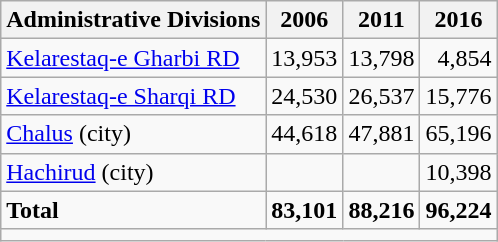<table class="wikitable">
<tr>
<th>Administrative Divisions</th>
<th>2006</th>
<th>2011</th>
<th>2016</th>
</tr>
<tr>
<td><a href='#'>Kelarestaq-e Gharbi RD</a></td>
<td style="text-align: right;">13,953</td>
<td style="text-align: right;">13,798</td>
<td style="text-align: right;">4,854</td>
</tr>
<tr>
<td><a href='#'>Kelarestaq-e Sharqi RD</a></td>
<td style="text-align: right;">24,530</td>
<td style="text-align: right;">26,537</td>
<td style="text-align: right;">15,776</td>
</tr>
<tr>
<td><a href='#'>Chalus</a> (city)</td>
<td style="text-align: right;">44,618</td>
<td style="text-align: right;">47,881</td>
<td style="text-align: right;">65,196</td>
</tr>
<tr>
<td><a href='#'>Hachirud</a> (city)</td>
<td style="text-align: right;"></td>
<td style="text-align: right;"></td>
<td style="text-align: right;">10,398</td>
</tr>
<tr>
<td><strong>Total</strong></td>
<td style="text-align: right;"><strong>83,101</strong></td>
<td style="text-align: right;"><strong>88,216</strong></td>
<td style="text-align: right;"><strong>96,224</strong></td>
</tr>
<tr>
<td colspan=4></td>
</tr>
</table>
